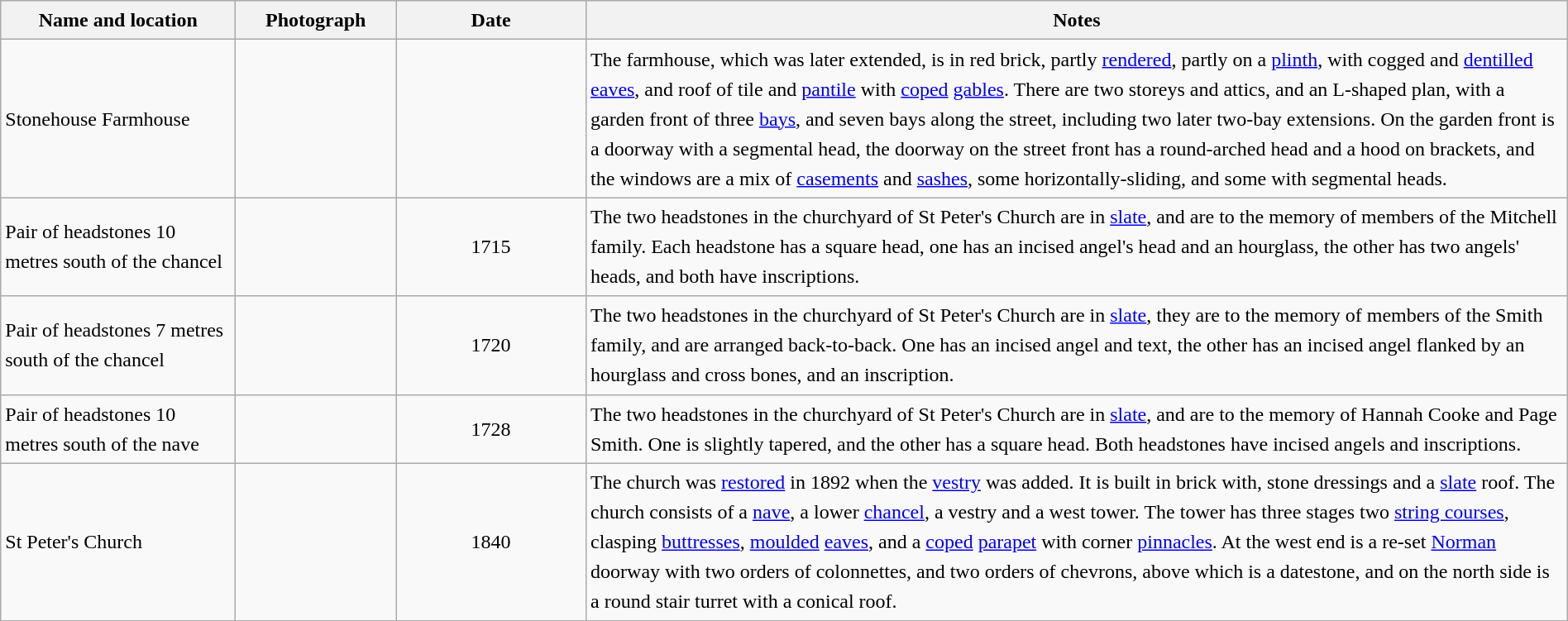<table class="wikitable sortable plainrowheaders" style="width:100%; border:0px; text-align:left; line-height:150%">
<tr>
<th scope="col"  style="width:150px">Name and location</th>
<th scope="col"  style="width:100px" class="unsortable">Photograph</th>
<th scope="col"  style="width:120px">Date</th>
<th scope="col"  style="width:650px" class="unsortable">Notes</th>
</tr>
<tr>
<td>Stonehouse Farmhouse<br><small></small></td>
<td></td>
<td align="center"></td>
<td>The farmhouse, which was later extended, is in red brick, partly <a href='#'>rendered</a>, partly on a <a href='#'>plinth</a>, with cogged and <a href='#'>dentilled</a> <a href='#'>eaves</a>, and roof of tile and <a href='#'>pantile</a> with <a href='#'>coped</a> <a href='#'>gables</a>.  There are two storeys and attics, and an L-shaped plan, with a garden front of three <a href='#'>bays</a>, and seven bays along the street, including two later two-bay extensions.  On the garden front is a doorway with a segmental head, the doorway on the street front has a round-arched head and a hood on brackets, and the windows are a mix of <a href='#'>casements</a> and <a href='#'>sashes</a>, some horizontally-sliding, and some with segmental heads.</td>
</tr>
<tr>
<td>Pair of headstones 10 metres south of the chancel<br><small></small></td>
<td></td>
<td align="center">1715</td>
<td>The two headstones in the churchyard of St Peter's Church are in <a href='#'>slate</a>, and are to the memory of members of the Mitchell family.  Each headstone has a square head, one has an incised angel's head and an hourglass, the other has two angels' heads, and both have inscriptions.</td>
</tr>
<tr>
<td>Pair of headstones 7 metres south of the chancel<br><small></small></td>
<td></td>
<td align="center">1720</td>
<td>The two headstones in the churchyard of St Peter's Church are in <a href='#'>slate</a>, they are to the memory of members of the Smith family, and are arranged back-to-back.  One has an incised angel and text, the other has an incised angel flanked by an hourglass and cross bones, and an inscription.</td>
</tr>
<tr>
<td>Pair of headstones 10 metres south of the nave<br><small></small></td>
<td></td>
<td align="center">1728</td>
<td>The two headstones in the churchyard of St Peter's Church are in <a href='#'>slate</a>, and are to the memory of Hannah Cooke and Page Smith.  One is slightly tapered, and the other has a square head.  Both headstones have incised angels and inscriptions.</td>
</tr>
<tr>
<td>St Peter's Church<br><small></small></td>
<td></td>
<td align="center">1840</td>
<td>The church was <a href='#'>restored</a> in 1892 when the <a href='#'>vestry</a> was added.  It is built in brick with, stone dressings and a <a href='#'>slate</a> roof.  The church consists of a <a href='#'>nave</a>, a lower <a href='#'>chancel</a>, a vestry and a west tower.  The tower has three stages two <a href='#'>string courses</a>, clasping <a href='#'>buttresses</a>, <a href='#'>moulded</a> <a href='#'>eaves</a>, and a <a href='#'>coped</a> <a href='#'>parapet</a> with corner <a href='#'>pinnacles</a>.  At the west end is a re-set <a href='#'>Norman</a> doorway with two orders of colonnettes, and two orders of chevrons, above which is a datestone, and on the north side is a round stair turret with a conical roof.</td>
</tr>
<tr>
</tr>
</table>
